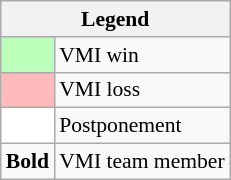<table class="wikitable" style="font-size:90%">
<tr>
<th colspan="2">Legend</th>
</tr>
<tr>
<td style="background:#bfb;"> </td>
<td>VMI win</td>
</tr>
<tr>
<td style="background:#fbb;"> </td>
<td>VMI loss</td>
</tr>
<tr>
<td style="background:#fff;"> </td>
<td>Postponement</td>
</tr>
<tr>
<td><strong>Bold</strong></td>
<td>VMI team member</td>
</tr>
</table>
